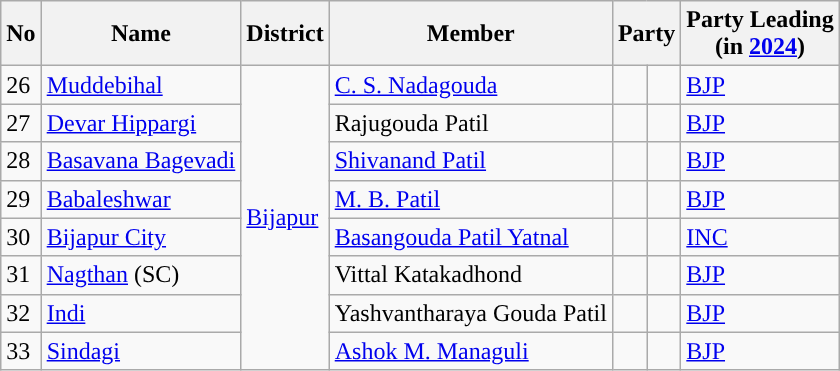<table class="wikitable sortable">
<tr>
<th>No</th>
<th>Name</th>
<th>District</th>
<th>Member</th>
<th colspan="2">Party</th>
<th colspan="2">Party Leading<br>(in <a href='#'>2024</a>)</th>
</tr>
<tr>
<td>26</td>
<td><a href='#'>Muddebihal</a></td>
<td rowspan="8"><a href='#'>Bijapur</a></td>
<td><a href='#'>C. S. Nadagouda</a></td>
<td></td>
<td style="background-color: "></td>
<td><a href='#'>BJP</a></td>
</tr>
<tr>
<td>27</td>
<td><a href='#'>Devar Hippargi</a></td>
<td>Rajugouda Patil</td>
<td></td>
<td style="background-color: "></td>
<td><a href='#'>BJP</a></td>
</tr>
<tr>
<td>28</td>
<td><a href='#'>Basavana Bagevadi</a></td>
<td><a href='#'>Shivanand Patil</a></td>
<td></td>
<td style="background-color: "></td>
<td><a href='#'>BJP</a></td>
</tr>
<tr>
<td>29</td>
<td><a href='#'>Babaleshwar</a></td>
<td><a href='#'>M. B. Patil</a></td>
<td></td>
<td style="background-color: "></td>
<td><a href='#'>BJP</a></td>
</tr>
<tr>
<td>30</td>
<td><a href='#'>Bijapur City</a></td>
<td><a href='#'>Basangouda Patil Yatnal</a></td>
<td></td>
<td style="background-color: "></td>
<td><a href='#'>INC</a></td>
</tr>
<tr>
<td>31</td>
<td><a href='#'>Nagthan</a> (SC)</td>
<td>Vittal Katakadhond</td>
<td></td>
<td style="background-color: "></td>
<td><a href='#'>BJP</a></td>
</tr>
<tr>
<td>32</td>
<td><a href='#'>Indi</a></td>
<td>Yashvantharaya Gouda Patil</td>
<td></td>
<td style="background-color: "></td>
<td><a href='#'>BJP</a></td>
</tr>
<tr>
<td>33</td>
<td><a href='#'>Sindagi</a></td>
<td><a href='#'>Ashok M. Managuli</a></td>
<td></td>
<td style="background-color: "></td>
<td><a href='#'>BJP</a></td>
</tr>
</table>
